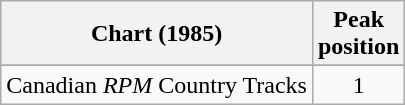<table class="wikitable sortable">
<tr>
<th align="left">Chart (1985)</th>
<th align="center">Peak<br>position</th>
</tr>
<tr>
</tr>
<tr>
<td align="left">Canadian <em>RPM</em> Country Tracks</td>
<td align="center">1</td>
</tr>
</table>
